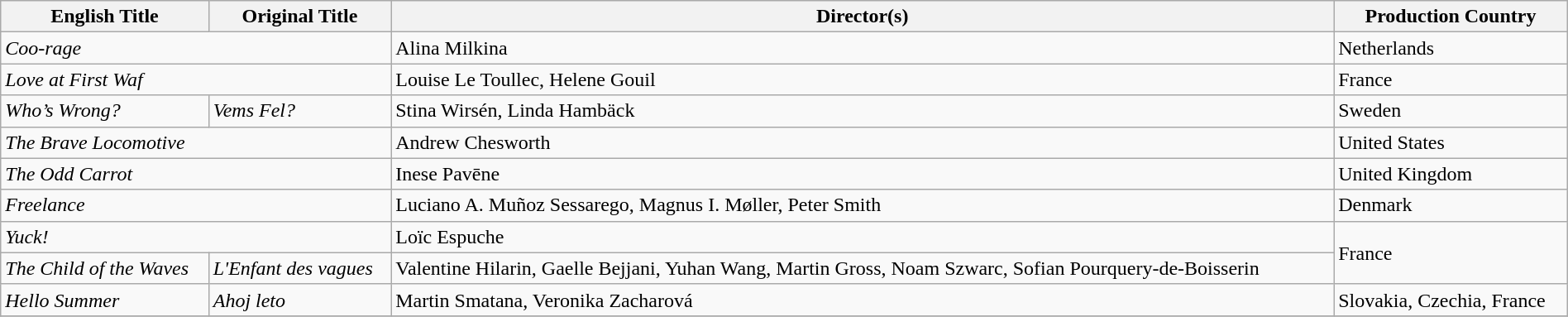<table class="wikitable" style="width:100%; margin-bottom:4px">
<tr>
<th>English Title</th>
<th>Original Title</th>
<th>Director(s)</th>
<th>Production Country</th>
</tr>
<tr>
<td colspan="2"><em>Coo-rage</em></td>
<td>Alina Milkina</td>
<td>Netherlands</td>
</tr>
<tr>
<td colspan="2"><em>Love at First Waf</em></td>
<td>Louise Le Toullec, Helene Gouil</td>
<td>France</td>
</tr>
<tr>
<td><em>Who’s Wrong?</em></td>
<td><em>Vems Fel?</em></td>
<td>Stina Wirsén, Linda Hambäck</td>
<td>Sweden</td>
</tr>
<tr>
<td colspan="2"><em>The Brave Locomotive</em></td>
<td>Andrew Chesworth</td>
<td>United States</td>
</tr>
<tr>
<td colspan="2"><em>The Odd Carrot</em></td>
<td>Inese Pavēne</td>
<td>United Kingdom</td>
</tr>
<tr>
<td colspan="2"><em>Freelance</em></td>
<td>Luciano A. Muñoz Sessarego, Magnus I. Møller, Peter Smith</td>
<td>Denmark</td>
</tr>
<tr>
<td colspan="2"><em>Yuck!</em></td>
<td>Loïc Espuche</td>
<td rowspan="2">France</td>
</tr>
<tr>
<td><em>The Child of the Waves</em></td>
<td><em>L'Enfant des vagues</em></td>
<td>Valentine Hilarin, Gaelle Bejjani, Yuhan Wang, Martin Gross, Noam Szwarc, Sofian Pourquery-de-Boisserin</td>
</tr>
<tr>
<td><em>Hello Summer</em></td>
<td><em>Ahoj leto</em></td>
<td>Martin Smatana, Veronika Zacharová</td>
<td>Slovakia, Czechia, France</td>
</tr>
<tr>
</tr>
</table>
